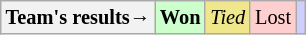<table class="wikitable" style="font-size:85%; text-align:center;">
<tr>
<th>Team's results→</th>
<td style="background-color:#cfc;"><strong>Won</strong></td>
<td style="background-color:#F0E68C;"><em>Tied</em></td>
<td style="background-color:#FFCFCF;">Lost</td>
<td style="background-color:#CFCFFF;"><em></em></td>
</tr>
</table>
